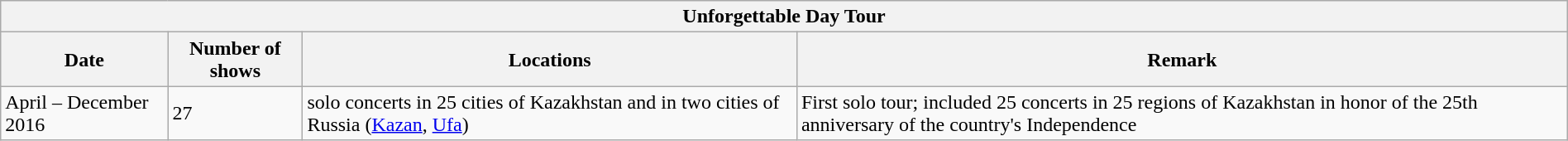<table class="wikitable collapsible autocollapse" width="100%">
<tr align="center">
<th colspan="4">Unforgettable Day Tour</th>
</tr>
<tr>
<th>Date</th>
<th>Number of shows</th>
<th>Locations</th>
<th>Remark</th>
</tr>
<tr>
<td>April – December 2016</td>
<td>27</td>
<td>solo concerts in 25 cities of Kazakhstan                    and in two cities of Russia (<a href='#'>Kazan</a>, <a href='#'>Ufa</a>)</td>
<td>First solo tour; included 25 concerts in 25 regions of Kazakhstan in honor of the 25th anniversary of the country's Independence</td>
</tr>
</table>
